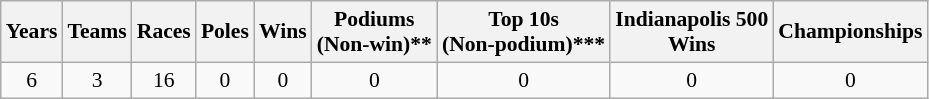<table class="wikitable" style="text-align:center; font-size:90%">
<tr>
<th>Years</th>
<th>Teams</th>
<th>Races</th>
<th>Poles</th>
<th>Wins</th>
<th>Podiums<br>(Non-win)**</th>
<th>Top 10s<br>(Non-podium)***</th>
<th>Indianapolis 500<br>Wins</th>
<th>Championships</th>
</tr>
<tr>
<td>6</td>
<td>3</td>
<td>16</td>
<td>0</td>
<td>0</td>
<td>0</td>
<td>0</td>
<td>0</td>
<td>0</td>
</tr>
</table>
